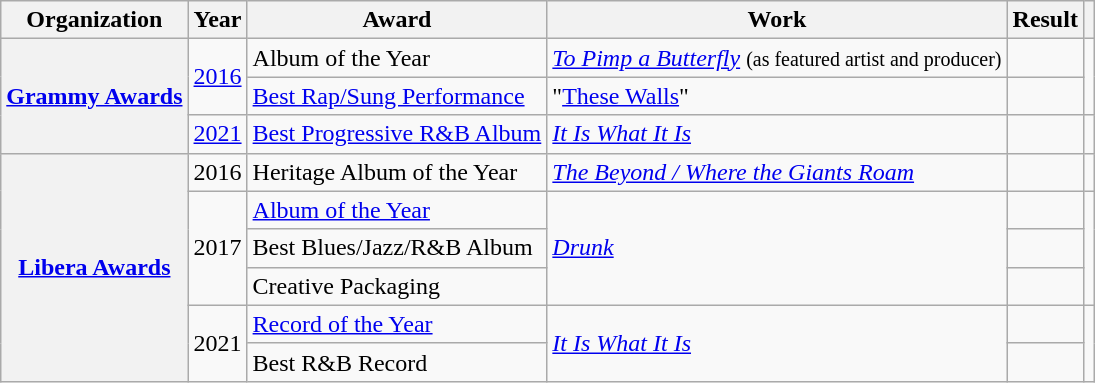<table class="wikitable plainrowheaders">
<tr>
<th scope="col">Organization</th>
<th scope="col">Year</th>
<th scope="col">Award</th>
<th scope="col">Work</th>
<th scope="col">Result</th>
<th scope="col"></th>
</tr>
<tr>
<th scope="row" rowspan=3><a href='#'>Grammy Awards</a></th>
<td rowspan="2"><a href='#'>2016</a></td>
<td>Album of the Year</td>
<td><em><a href='#'>To Pimp a Butterfly</a></em> <small>(as featured artist and producer)</small></td>
<td></td>
<td rowspan="2"></td>
</tr>
<tr>
<td><a href='#'>Best Rap/Sung Performance</a></td>
<td>"<a href='#'>These Walls</a>"</td>
<td></td>
</tr>
<tr>
<td><a href='#'>2021</a></td>
<td><a href='#'>Best Progressive R&B Album</a></td>
<td><em><a href='#'>It Is What It Is</a></em></td>
<td></td>
<td></td>
</tr>
<tr>
<th scope="row" rowspan=6><a href='#'>Libera Awards</a></th>
<td>2016</td>
<td>Heritage Album of the Year</td>
<td><em><a href='#'>The Beyond / Where the Giants Roam</a></em></td>
<td></td>
<td></td>
</tr>
<tr>
<td rowspan="3">2017</td>
<td><a href='#'>Album of the Year</a></td>
<td rowspan="3"><em><a href='#'>Drunk</a></em></td>
<td></td>
<td rowspan="3"></td>
</tr>
<tr>
<td>Best Blues/Jazz/R&B Album</td>
<td></td>
</tr>
<tr>
<td>Creative Packaging</td>
<td></td>
</tr>
<tr>
<td rowspan="2">2021</td>
<td><a href='#'>Record of the Year</a></td>
<td rowspan="2"><em><a href='#'>It Is What It Is</a></em></td>
<td></td>
<td rowspan="2"></td>
</tr>
<tr>
<td>Best R&B Record</td>
<td></td>
</tr>
</table>
